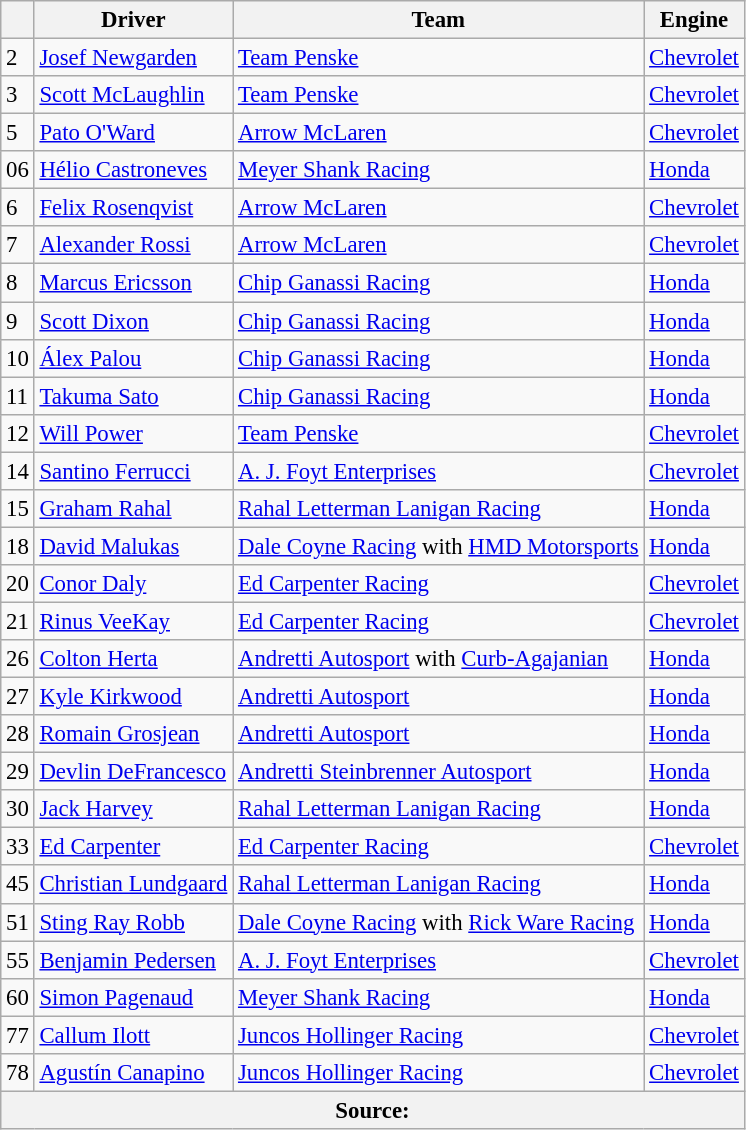<table class="wikitable" style="font-size: 95%;">
<tr>
<th align=center></th>
<th>Driver</th>
<th>Team</th>
<th>Engine</th>
</tr>
<tr>
<td>2</td>
<td> <a href='#'>Josef Newgarden</a> <strong></strong></td>
<td><a href='#'>Team Penske</a></td>
<td><a href='#'>Chevrolet</a></td>
</tr>
<tr>
<td>3</td>
<td> <a href='#'>Scott McLaughlin</a></td>
<td><a href='#'>Team Penske</a></td>
<td><a href='#'>Chevrolet</a></td>
</tr>
<tr>
<td>5</td>
<td> <a href='#'>Pato O'Ward</a> <strong></strong></td>
<td><a href='#'>Arrow McLaren</a></td>
<td><a href='#'>Chevrolet</a></td>
</tr>
<tr>
<td>06</td>
<td> <a href='#'>Hélio Castroneves</a> <strong></strong></td>
<td><a href='#'>Meyer Shank Racing</a></td>
<td><a href='#'>Honda</a></td>
</tr>
<tr>
<td>6</td>
<td> <a href='#'>Felix Rosenqvist</a></td>
<td><a href='#'>Arrow McLaren</a></td>
<td><a href='#'>Chevrolet</a></td>
</tr>
<tr>
<td>7</td>
<td> <a href='#'>Alexander Rossi</a></td>
<td><a href='#'>Arrow McLaren</a></td>
<td><a href='#'>Chevrolet</a></td>
</tr>
<tr>
<td>8</td>
<td> <a href='#'>Marcus Ericsson</a></td>
<td><a href='#'>Chip Ganassi Racing</a></td>
<td><a href='#'>Honda</a></td>
</tr>
<tr>
<td>9</td>
<td> <a href='#'>Scott Dixon</a> <strong></strong></td>
<td><a href='#'>Chip Ganassi Racing</a></td>
<td><a href='#'>Honda</a></td>
</tr>
<tr>
<td>10</td>
<td> <a href='#'>Álex Palou</a></td>
<td><a href='#'>Chip Ganassi Racing</a></td>
<td><a href='#'>Honda</a></td>
</tr>
<tr>
<td>11</td>
<td> <a href='#'>Takuma Sato</a></td>
<td><a href='#'>Chip Ganassi Racing</a></td>
<td><a href='#'>Honda</a></td>
</tr>
<tr>
<td>12</td>
<td> <a href='#'>Will Power</a> <strong></strong></td>
<td><a href='#'>Team Penske</a></td>
<td><a href='#'>Chevrolet</a></td>
</tr>
<tr>
<td>14</td>
<td> <a href='#'>Santino Ferrucci</a></td>
<td><a href='#'>A. J. Foyt Enterprises</a></td>
<td><a href='#'>Chevrolet</a></td>
</tr>
<tr>
<td>15</td>
<td> <a href='#'>Graham Rahal</a> <strong></strong></td>
<td><a href='#'>Rahal Letterman Lanigan Racing</a></td>
<td><a href='#'>Honda</a></td>
</tr>
<tr>
<td>18</td>
<td> <a href='#'>David Malukas</a></td>
<td><a href='#'>Dale Coyne Racing</a> with <a href='#'>HMD Motorsports</a></td>
<td><a href='#'>Honda</a></td>
</tr>
<tr>
<td>20</td>
<td> <a href='#'>Conor Daly</a></td>
<td><a href='#'>Ed Carpenter Racing</a></td>
<td><a href='#'>Chevrolet</a></td>
</tr>
<tr>
<td>21</td>
<td> <a href='#'>Rinus VeeKay</a></td>
<td><a href='#'>Ed Carpenter Racing</a></td>
<td><a href='#'>Chevrolet</a></td>
</tr>
<tr>
<td>26</td>
<td> <a href='#'>Colton Herta</a></td>
<td><a href='#'>Andretti Autosport</a> with <a href='#'>Curb-Agajanian</a></td>
<td><a href='#'>Honda</a></td>
</tr>
<tr>
<td>27</td>
<td> <a href='#'>Kyle Kirkwood</a></td>
<td><a href='#'>Andretti Autosport</a></td>
<td><a href='#'>Honda</a></td>
</tr>
<tr>
<td>28</td>
<td> <a href='#'>Romain Grosjean</a></td>
<td><a href='#'>Andretti Autosport</a></td>
<td><a href='#'>Honda</a></td>
</tr>
<tr>
<td>29</td>
<td> <a href='#'>Devlin DeFrancesco</a></td>
<td><a href='#'>Andretti Steinbrenner Autosport</a></td>
<td><a href='#'>Honda</a></td>
</tr>
<tr>
<td>30</td>
<td> <a href='#'>Jack Harvey</a></td>
<td><a href='#'>Rahal Letterman Lanigan Racing</a></td>
<td><a href='#'>Honda</a></td>
</tr>
<tr>
<td>33</td>
<td> <a href='#'>Ed Carpenter</a> <strong></strong></td>
<td><a href='#'>Ed Carpenter Racing</a></td>
<td><a href='#'>Chevrolet</a></td>
</tr>
<tr>
<td>45</td>
<td> <a href='#'>Christian Lundgaard</a></td>
<td><a href='#'>Rahal Letterman Lanigan Racing</a></td>
<td><a href='#'>Honda</a></td>
</tr>
<tr>
<td>51</td>
<td> <a href='#'>Sting Ray Robb</a> <strong></strong></td>
<td><a href='#'>Dale Coyne Racing</a> with <a href='#'>Rick Ware Racing</a></td>
<td><a href='#'>Honda</a></td>
</tr>
<tr>
<td>55</td>
<td> <a href='#'>Benjamin Pedersen</a> <strong></strong></td>
<td><a href='#'>A. J. Foyt Enterprises</a></td>
<td><a href='#'>Chevrolet</a></td>
</tr>
<tr>
<td>60</td>
<td> <a href='#'>Simon Pagenaud</a></td>
<td><a href='#'>Meyer Shank Racing</a></td>
<td><a href='#'>Honda</a></td>
</tr>
<tr>
<td>77</td>
<td> <a href='#'>Callum Ilott</a></td>
<td><a href='#'>Juncos Hollinger Racing</a></td>
<td><a href='#'>Chevrolet</a></td>
</tr>
<tr>
<td>78</td>
<td> <a href='#'>Agustín Canapino</a> <strong></strong></td>
<td><a href='#'>Juncos Hollinger Racing</a></td>
<td><a href='#'>Chevrolet</a></td>
</tr>
<tr>
<th colspan=4>Source:</th>
</tr>
</table>
